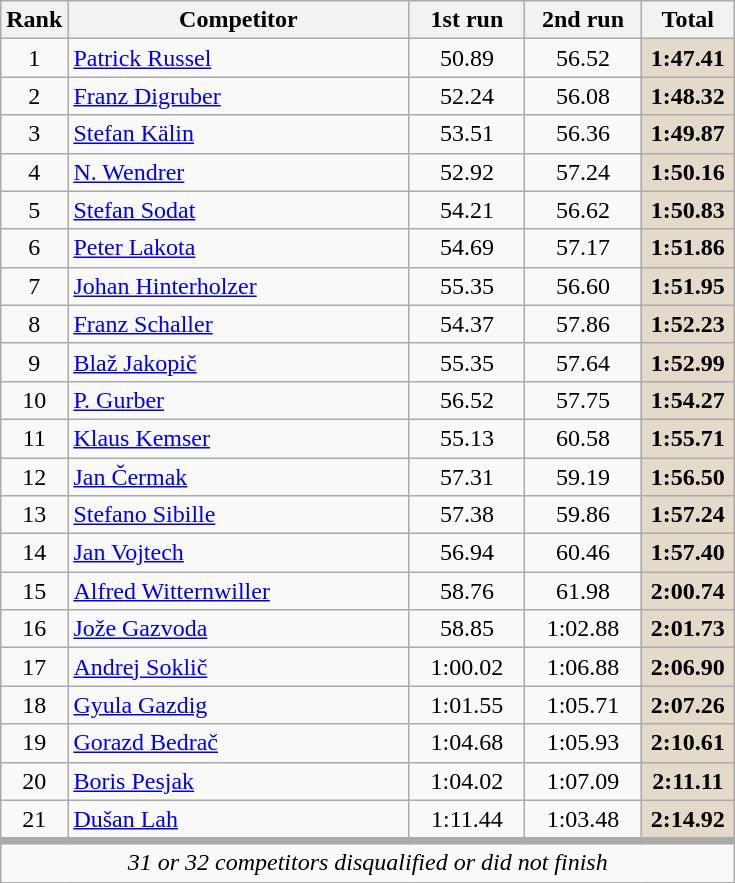<table class="wikitable">
<tr>
<th width=15>Rank</th>
<th width=220>Competitor</th>
<th width=70 align=center>1st run</th>
<th width=70>2nd run</th>
<th width=55>Total</th>
</tr>
<tr>
<td align=center>1</td>
<td> <a href='#'>Patrick Russel</a></td>
<td align=center>50.89</td>
<td align=center>56.52</td>
<td align=center bgcolor=#E3DAC9><strong>1:47.41</strong></td>
</tr>
<tr>
<td align=center>2</td>
<td> <a href='#'>Franz Digruber</a></td>
<td align=center>52.24</td>
<td align=center>56.08</td>
<td align=center bgcolor=#E3DAC9><strong>1:48.32</strong></td>
</tr>
<tr>
<td align=center>3</td>
<td> <a href='#'>Stefan Kälin</a></td>
<td align=center>53.51</td>
<td align=center>56.36</td>
<td align=center bgcolor=#E3DAC9><strong>1:49.87</strong></td>
</tr>
<tr>
<td align=center>4</td>
<td> <a href='#'>N. Wendrer</a></td>
<td align=center>52.92</td>
<td align=center>57.24</td>
<td align=center bgcolor=#E3DAC9><strong>1:50.16</strong></td>
</tr>
<tr>
<td align=center>5</td>
<td> <a href='#'>Stefan Sodat</a></td>
<td align=center>54.21</td>
<td align=center>56.62</td>
<td align=center bgcolor=#E3DAC9><strong>1:50.83</strong></td>
</tr>
<tr>
<td align=center>6</td>
<td> <a href='#'>Peter Lakota</a></td>
<td align=center>54.69</td>
<td align=center>57.17</td>
<td align=center bgcolor=#E3DAC9><strong>1:51.86</strong></td>
</tr>
<tr>
<td align=center>7</td>
<td> <a href='#'>Johan Hinterholzer</a></td>
<td align=center>55.35</td>
<td align=center>56.60</td>
<td align=center bgcolor=#E3DAC9><strong>1:51.95</strong></td>
</tr>
<tr>
<td align=center>8</td>
<td> <a href='#'>Franz Schaller</a></td>
<td align=center>54.37</td>
<td align=center>57.86</td>
<td align=center bgcolor=#E3DAC9><strong>1:52.23</strong></td>
</tr>
<tr>
<td align=center>9</td>
<td> <a href='#'>Blaž Jakopič</a></td>
<td align=center>55.35</td>
<td align=center>57.64</td>
<td align=center bgcolor=#E3DAC9><strong>1:52.99</strong></td>
</tr>
<tr>
<td align=center>10</td>
<td> <a href='#'>P. Gurber</a></td>
<td align=center>56.52</td>
<td align=center>57.75</td>
<td align=center bgcolor=#E3DAC9><strong>1:54.27</strong></td>
</tr>
<tr>
<td align=center>11</td>
<td> <a href='#'>Klaus Kemser</a></td>
<td align=center>55.13</td>
<td align=center>60.58</td>
<td align=center bgcolor=#E3DAC9><strong>1:55.71</strong></td>
</tr>
<tr>
<td align=center>12</td>
<td> <a href='#'>Jan Čermak</a></td>
<td align=center>57.31</td>
<td align=center>59.19</td>
<td align=center bgcolor=#E3DAC9><strong>1:56.50</strong></td>
</tr>
<tr>
<td align=center>13</td>
<td> <a href='#'>Stefano Sibille</a></td>
<td align=center>57.38</td>
<td align=center>59.86</td>
<td align=center bgcolor=#E3DAC9><strong>1:57.24</strong></td>
</tr>
<tr>
<td align=center>14</td>
<td> <a href='#'>Jan Vojtech</a></td>
<td align=center>56.94</td>
<td align=center>60.46</td>
<td align=center bgcolor=#E3DAC9><strong>1:57.40</strong></td>
</tr>
<tr>
<td align=center>15</td>
<td> <a href='#'>Alfred Witternwiller</a></td>
<td align=center>58.76</td>
<td align=center>61.98</td>
<td align=center bgcolor=#E3DAC9><strong>2:00.74</strong></td>
</tr>
<tr>
<td align=center>16</td>
<td> <a href='#'>Jože Gazvoda</a></td>
<td align=center>58.85</td>
<td align=center>1:02.88</td>
<td align=center bgcolor=#E3DAC9><strong>2:01.73</strong></td>
</tr>
<tr>
<td align=center>17</td>
<td> <a href='#'>Andrej Soklič</a></td>
<td align=center>1:00.02</td>
<td align=center>1:06.88</td>
<td align=center bgcolor=#E3DAC9><strong>2:06.90</strong></td>
</tr>
<tr>
<td align=center>18</td>
<td> <a href='#'>Gyula Gazdig</a></td>
<td align=center>1:01.55</td>
<td align=center>1:05.71</td>
<td align=center bgcolor=#E3DAC9><strong>2:07.26</strong></td>
</tr>
<tr>
<td align=center>19</td>
<td> <a href='#'>Gorazd Bedrač</a></td>
<td align=center>1:04.68</td>
<td align=center>1:05.93</td>
<td align=center bgcolor=#E3DAC9><strong>2:10.61</strong></td>
</tr>
<tr>
<td align=center>20</td>
<td> <a href='#'>Boris Pesjak</a></td>
<td align=center>1:04.02</td>
<td align=center>1:07.09</td>
<td align=center bgcolor=#E3DAC9><strong>2:11.11</strong></td>
</tr>
<tr>
<td align=center>21</td>
<td> <a href='#'>Dušan Lah</a></td>
<td align=center>1:11.44</td>
<td align=center>1:03.48</td>
<td align=center bgcolor=#E3DAC9><strong>2:14.92</strong></td>
</tr>
<tr>
<td align=center colspan=5 style="border-top-width:5px"><em>31 or 32 competitors disqualified or did not finish</em></td>
</tr>
</table>
